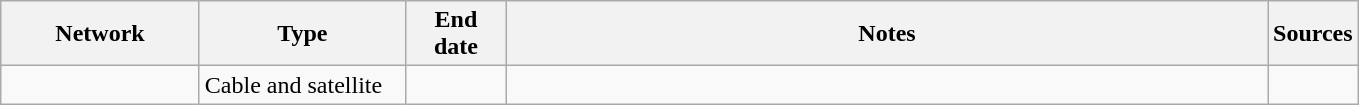<table class="wikitable">
<tr>
<th style="text-align:center; width:125px">Network</th>
<th style="text-align:center; width:130px">Type</th>
<th style="text-align:center; width:60px">End date</th>
<th style="text-align:center; width:500px">Notes</th>
<th style="text-align:center; width:30px">Sources</th>
</tr>
<tr>
<td><a href='#'></a></td>
<td>Cable and satellite</td>
<td></td>
<td></td>
<td></td>
</tr>
</table>
